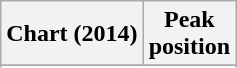<table class="wikitable sortable plainrowheaders" style="text-align:center">
<tr>
<th scope="col">Chart (2014)</th>
<th scope="col">Peak<br>position</th>
</tr>
<tr>
</tr>
<tr>
</tr>
<tr>
</tr>
</table>
